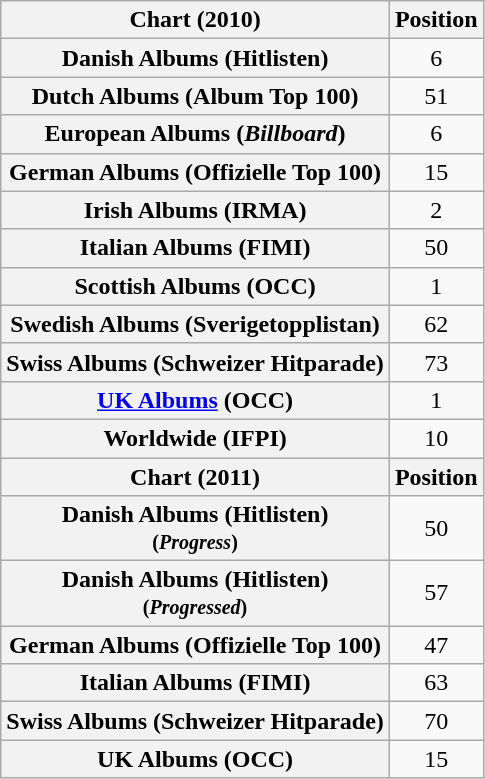<table class="wikitable sortable plainrowheaders">
<tr>
<th>Chart (2010)</th>
<th>Position</th>
</tr>
<tr>
<th scope="row">Danish Albums (Hitlisten)</th>
<td style="text-align:center;">6</td>
</tr>
<tr>
<th scope="row">Dutch Albums (Album Top 100)</th>
<td style="text-align:center;">51</td>
</tr>
<tr>
<th scope="row">European Albums (<em>Billboard</em>)</th>
<td style="text-align:center;">6</td>
</tr>
<tr>
<th scope="row">German Albums (Offizielle Top 100)</th>
<td align="center">15</td>
</tr>
<tr>
<th scope="row">Irish Albums (IRMA)</th>
<td align="center">2</td>
</tr>
<tr>
<th scope="row">Italian Albums (FIMI)</th>
<td style="text-align:center;">50</td>
</tr>
<tr>
<th scope="row">Scottish Albums (OCC)</th>
<td style="text-align:center;">1</td>
</tr>
<tr>
<th scope="row">Swedish Albums (Sverigetopplistan)</th>
<td align="center">62</td>
</tr>
<tr>
<th scope="row">Swiss Albums (Schweizer Hitparade)</th>
<td style="text-align:center;">73</td>
</tr>
<tr>
<th scope="row"><a href='#'>UK Albums</a> (OCC)</th>
<td style="text-align:center;">1</td>
</tr>
<tr>
<th scope="row">Worldwide (IFPI)</th>
<td align="center">10</td>
</tr>
<tr>
<th>Chart (2011)</th>
<th>Position</th>
</tr>
<tr>
<th scope="row">Danish Albums (Hitlisten)<br><small>(<em>Progress</em>)</small></th>
<td align="center">50</td>
</tr>
<tr>
<th scope="row">Danish Albums (Hitlisten)<br><small>(<em>Progressed</em>)</small></th>
<td align="center">57</td>
</tr>
<tr>
<th scope="row">German Albums (Offizielle Top 100)</th>
<td style="text-align:center;">47</td>
</tr>
<tr>
<th scope="row">Italian Albums (FIMI)</th>
<td style="text-align:center;">63</td>
</tr>
<tr>
<th scope="row">Swiss Albums (Schweizer Hitparade)</th>
<td style="text-align:center;">70</td>
</tr>
<tr>
<th scope="row">UK Albums (OCC)</th>
<td align="center">15</td>
</tr>
</table>
